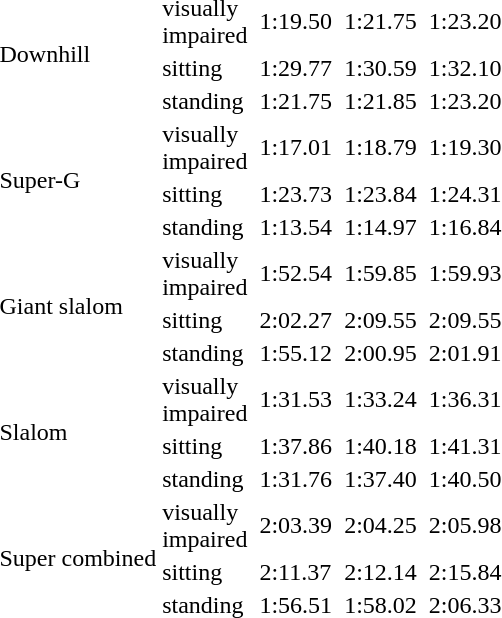<table>
<tr>
<td rowspan="3">Downhill<br></td>
<td>visually<br>impaired</td>
<td></td>
<td>1:19.50</td>
<td></td>
<td>1:21.75</td>
<td></td>
<td>1:23.20</td>
</tr>
<tr>
<td>sitting</td>
<td></td>
<td>1:29.77</td>
<td></td>
<td>1:30.59</td>
<td></td>
<td>1:32.10</td>
</tr>
<tr>
<td>standing</td>
<td></td>
<td>1:21.75</td>
<td></td>
<td>1:21.85</td>
<td></td>
<td>1:23.20</td>
</tr>
<tr>
<td rowspan="3">Super-G<br></td>
<td>visually<br>impaired</td>
<td></td>
<td>1:17.01</td>
<td></td>
<td>1:18.79</td>
<td></td>
<td>1:19.30</td>
</tr>
<tr>
<td>sitting</td>
<td></td>
<td>1:23.73</td>
<td></td>
<td>1:23.84</td>
<td></td>
<td>1:24.31</td>
</tr>
<tr>
<td>standing</td>
<td></td>
<td>1:13.54</td>
<td></td>
<td>1:14.97</td>
<td></td>
<td>1:16.84</td>
</tr>
<tr>
<td rowspan="3">Giant slalom<br></td>
<td>visually<br>impaired</td>
<td></td>
<td>1:52.54</td>
<td></td>
<td>1:59.85</td>
<td></td>
<td>1:59.93</td>
</tr>
<tr>
<td>sitting</td>
<td></td>
<td>2:02.27</td>
<td></td>
<td>2:09.55</td>
<td></td>
<td>2:09.55</td>
</tr>
<tr>
<td>standing</td>
<td></td>
<td>1:55.12</td>
<td></td>
<td>2:00.95</td>
<td></td>
<td>2:01.91</td>
</tr>
<tr>
<td rowspan="3">Slalom<br></td>
<td>visually<br>impaired</td>
<td></td>
<td>1:31.53</td>
<td></td>
<td>1:33.24</td>
<td></td>
<td>1:36.31</td>
</tr>
<tr>
<td>sitting</td>
<td></td>
<td>1:37.86</td>
<td></td>
<td>1:40.18</td>
<td></td>
<td>1:41.31</td>
</tr>
<tr>
<td>standing</td>
<td></td>
<td>1:31.76</td>
<td></td>
<td>1:37.40</td>
<td></td>
<td>1:40.50</td>
</tr>
<tr>
<td rowspan="3">Super combined<br></td>
<td>visually<br>impaired</td>
<td></td>
<td>2:03.39</td>
<td></td>
<td>2:04.25</td>
<td></td>
<td>2:05.98</td>
</tr>
<tr>
<td>sitting</td>
<td></td>
<td>2:11.37</td>
<td></td>
<td>2:12.14</td>
<td></td>
<td>2:15.84</td>
</tr>
<tr>
<td>standing</td>
<td></td>
<td>1:56.51</td>
<td></td>
<td>1:58.02</td>
<td></td>
<td>2:06.33</td>
</tr>
</table>
